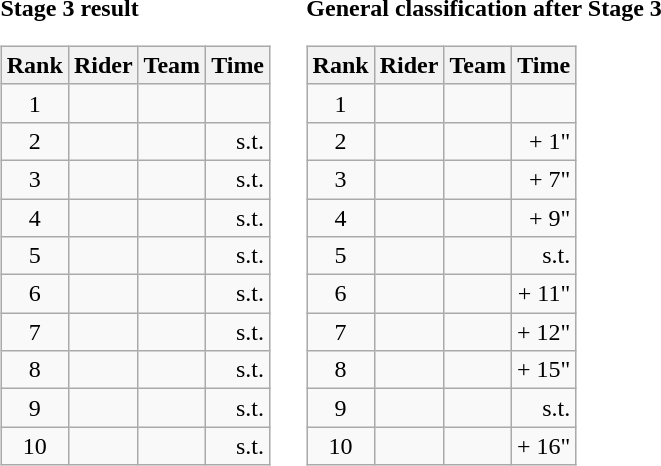<table>
<tr>
<td><strong>Stage 3 result</strong><br><table class="wikitable">
<tr>
<th scope="col">Rank</th>
<th scope="col">Rider</th>
<th scope="col">Team</th>
<th scope="col">Time</th>
</tr>
<tr>
<td style="text-align:center;">1</td>
<td></td>
<td></td>
<td style="text-align:right;"></td>
</tr>
<tr>
<td style="text-align:center;">2</td>
<td></td>
<td></td>
<td style="text-align:right;">s.t.</td>
</tr>
<tr>
<td style="text-align:center;">3</td>
<td></td>
<td></td>
<td style="text-align:right;">s.t.</td>
</tr>
<tr>
<td style="text-align:center;">4</td>
<td></td>
<td></td>
<td style="text-align:right;">s.t.</td>
</tr>
<tr>
<td style="text-align:center;">5</td>
<td></td>
<td></td>
<td style="text-align:right;">s.t.</td>
</tr>
<tr>
<td style="text-align:center;">6</td>
<td></td>
<td></td>
<td style="text-align:right;">s.t.</td>
</tr>
<tr>
<td style="text-align:center;">7</td>
<td></td>
<td></td>
<td style="text-align:right;">s.t.</td>
</tr>
<tr>
<td style="text-align:center;">8</td>
<td></td>
<td></td>
<td style="text-align:right;">s.t.</td>
</tr>
<tr>
<td style="text-align:center;">9</td>
<td></td>
<td></td>
<td style="text-align:right;">s.t.</td>
</tr>
<tr>
<td style="text-align:center;">10</td>
<td></td>
<td></td>
<td style="text-align:right;">s.t.</td>
</tr>
</table>
</td>
<td></td>
<td><strong>General classification after Stage 3</strong><br><table class="wikitable">
<tr>
<th scope="col">Rank</th>
<th scope="col">Rider</th>
<th scope="col">Team</th>
<th scope="col">Time</th>
</tr>
<tr>
<td style="text-align:center;">1</td>
<td></td>
<td></td>
<td style="text-align:right;"></td>
</tr>
<tr>
<td style="text-align:center;">2</td>
<td></td>
<td></td>
<td style="text-align:right;">+ 1"</td>
</tr>
<tr>
<td style="text-align:center;">3</td>
<td></td>
<td></td>
<td style="text-align:right;">+ 7"</td>
</tr>
<tr>
<td style="text-align:center;">4</td>
<td></td>
<td></td>
<td style="text-align:right;">+ 9"</td>
</tr>
<tr>
<td style="text-align:center;">5</td>
<td></td>
<td></td>
<td style="text-align:right;">s.t.</td>
</tr>
<tr>
<td style="text-align:center;">6</td>
<td></td>
<td></td>
<td style="text-align:right;">+ 11"</td>
</tr>
<tr>
<td style="text-align:center;">7</td>
<td></td>
<td></td>
<td style="text-align:right;">+ 12"</td>
</tr>
<tr>
<td style="text-align:center;">8</td>
<td></td>
<td></td>
<td style="text-align:right;">+ 15"</td>
</tr>
<tr>
<td style="text-align:center;">9</td>
<td></td>
<td></td>
<td style="text-align:right;">s.t.</td>
</tr>
<tr>
<td style="text-align:center;">10</td>
<td></td>
<td></td>
<td style="text-align:right;">+ 16"</td>
</tr>
</table>
</td>
</tr>
</table>
